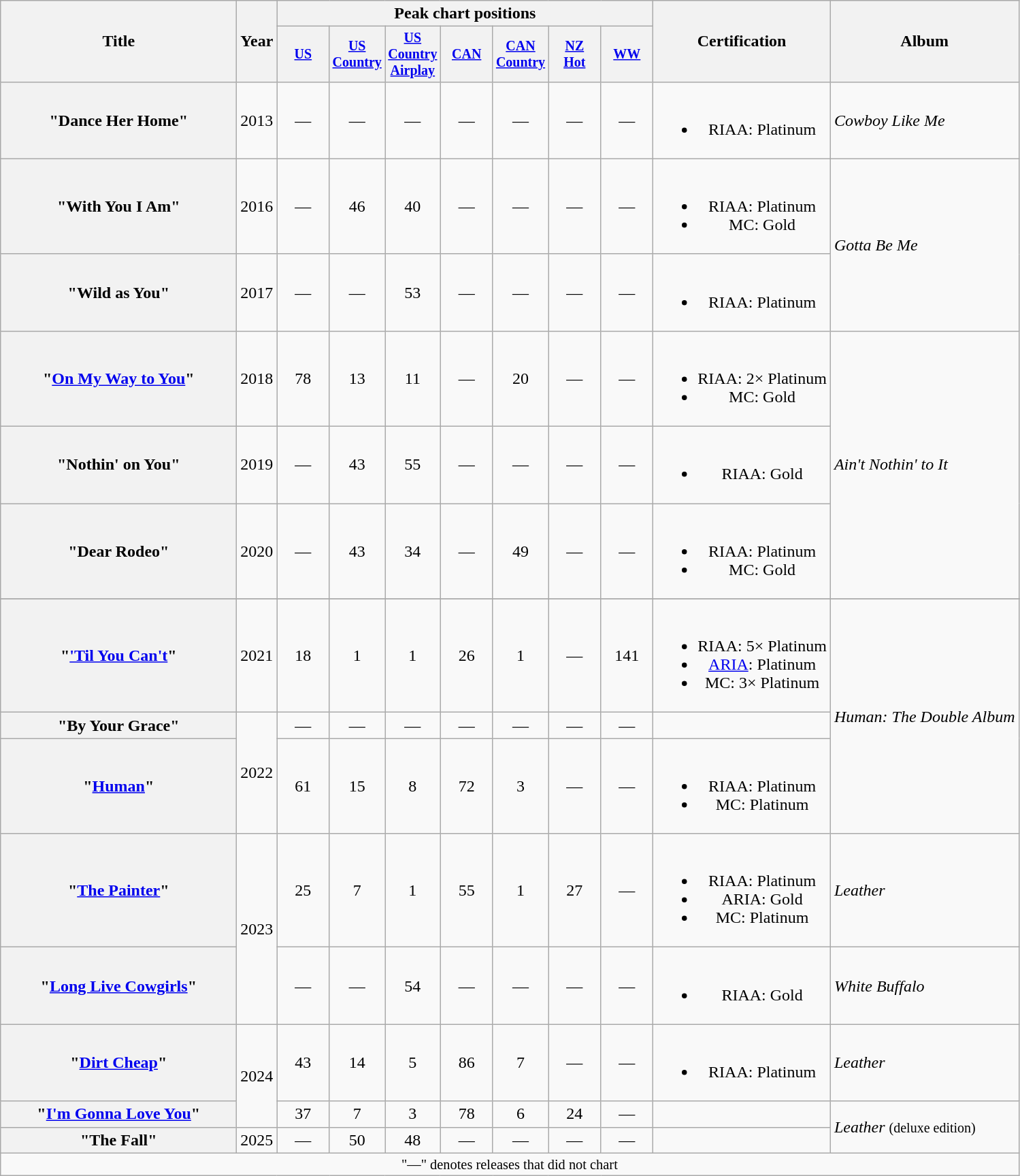<table class="wikitable plainrowheaders" style="text-align:center;">
<tr>
<th scope="col" rowspan="2" style="width:14em;">Title</th>
<th scope="col" rowspan="2" style="width:1em;">Year</th>
<th scope="col" colspan="7">Peak chart positions</th>
<th scope="col" rowspan="2">Certification</th>
<th scope="col" rowspan="2">Album</th>
</tr>
<tr style="font-size:smaller;">
<th scope="col" width="45"><a href='#'>US</a><br></th>
<th scope="col" width="45"><a href='#'>US Country</a><br></th>
<th scope="col" width="45"><a href='#'>US Country Airplay</a><br></th>
<th scope="col" width="45"><a href='#'>CAN</a><br></th>
<th scope="col" width="45"><a href='#'>CAN Country</a><br></th>
<th scope="col" width="45"><a href='#'>NZ<br>Hot</a><br></th>
<th scope="col" width="45"><a href='#'>WW</a><br></th>
</tr>
<tr>
<th scope="row">"Dance Her Home"</th>
<td>2013</td>
<td>—</td>
<td>—</td>
<td>—</td>
<td>—</td>
<td>—</td>
<td>—</td>
<td>—</td>
<td><br><ul><li>RIAA: Platinum</li></ul></td>
<td align="left"><em>Cowboy Like Me</em></td>
</tr>
<tr>
<th scope="row">"With You I Am"</th>
<td>2016</td>
<td>—</td>
<td>46</td>
<td>40</td>
<td>—</td>
<td>—</td>
<td>—</td>
<td>—</td>
<td><br><ul><li>RIAA: Platinum</li><li>MC: Gold</li></ul></td>
<td align="left" rowspan="2"><em>Gotta Be Me</em></td>
</tr>
<tr>
<th scope="row">"Wild as You"</th>
<td>2017</td>
<td>—</td>
<td>—</td>
<td>53</td>
<td>—</td>
<td>—</td>
<td>—</td>
<td>—</td>
<td><br><ul><li>RIAA: Platinum</li></ul></td>
</tr>
<tr>
<th scope="row">"<a href='#'>On My Way to You</a>"</th>
<td>2018</td>
<td>78</td>
<td>13</td>
<td>11</td>
<td>—</td>
<td>20</td>
<td>—</td>
<td>—</td>
<td><br><ul><li>RIAA: 2× Platinum</li><li>MC: Gold</li></ul></td>
<td align="left" rowspan="3"><em>Ain't Nothin' to It</em></td>
</tr>
<tr>
<th scope="row">"Nothin' on You"</th>
<td>2019</td>
<td>—</td>
<td>43</td>
<td>55</td>
<td>—</td>
<td>—</td>
<td>—</td>
<td>—</td>
<td><br><ul><li>RIAA: Gold</li></ul></td>
</tr>
<tr>
<th scope="row">"Dear Rodeo"<br></th>
<td>2020</td>
<td>—</td>
<td>43</td>
<td>34</td>
<td>—</td>
<td>49</td>
<td>—</td>
<td>—</td>
<td><br><ul><li>RIAA: Platinum</li><li>MC: Gold</li></ul></td>
</tr>
<tr>
</tr>
<tr>
<th scope="row">"<a href='#'>'Til You Can't</a>"</th>
<td>2021</td>
<td>18</td>
<td>1</td>
<td>1</td>
<td>26</td>
<td>1</td>
<td>—</td>
<td>141</td>
<td><br><ul><li>RIAA: 5× Platinum</li><li><a href='#'>ARIA</a>: Platinum</li><li>MC: 3× Platinum</li></ul></td>
<td align="left" rowspan="3"><em>Human: The Double Album</em></td>
</tr>
<tr>
<th scope="row">"By Your Grace"</th>
<td rowspan="2">2022</td>
<td>—</td>
<td>—</td>
<td>—</td>
<td>—</td>
<td>—</td>
<td>—</td>
<td>—</td>
<td></td>
</tr>
<tr>
<th scope="row">"<a href='#'>Human</a>"</th>
<td>61</td>
<td>15</td>
<td>8</td>
<td>72</td>
<td>3</td>
<td>—</td>
<td>—</td>
<td><br><ul><li>RIAA: Platinum</li><li>MC: Platinum</li></ul></td>
</tr>
<tr>
<th scope="row">"<a href='#'>The Painter</a>"</th>
<td rowspan="2">2023</td>
<td>25</td>
<td>7</td>
<td>1</td>
<td>55</td>
<td>1</td>
<td>27</td>
<td>—</td>
<td><br><ul><li>RIAA: Platinum</li><li>ARIA: Gold</li><li>MC: Platinum</li></ul></td>
<td align="left"><em>Leather</em></td>
</tr>
<tr>
<th scope="row">"<a href='#'>Long Live Cowgirls</a>"<br></th>
<td>—</td>
<td>—</td>
<td>54</td>
<td>—</td>
<td>—</td>
<td>—</td>
<td>—</td>
<td><br><ul><li>RIAA: Gold</li></ul></td>
<td align="left"><em>White Buffalo</em></td>
</tr>
<tr>
<th scope="row">"<a href='#'>Dirt Cheap</a>"</th>
<td rowspan="2">2024</td>
<td>43</td>
<td>14</td>
<td>5</td>
<td>86</td>
<td>7</td>
<td>—</td>
<td>—</td>
<td><br><ul><li>RIAA: Platinum</li></ul></td>
<td align="left"><em>Leather</em></td>
</tr>
<tr>
<th scope="row">"<a href='#'>I'm Gonna Love You</a>"<br></th>
<td>37</td>
<td>7</td>
<td>3</td>
<td>78</td>
<td>6</td>
<td>24</td>
<td>—</td>
<td></td>
<td align="left" rowspan="2"><em>Leather</em> <small>(deluxe edition)</small></td>
</tr>
<tr>
<th scope="row">"The Fall"</th>
<td>2025</td>
<td>—</td>
<td>50</td>
<td>48</td>
<td>—</td>
<td>—</td>
<td>—</td>
<td>—</td>
<td></td>
</tr>
<tr>
<td colspan="12" style="font-size:85%">"—" denotes releases that did not chart</td>
</tr>
</table>
